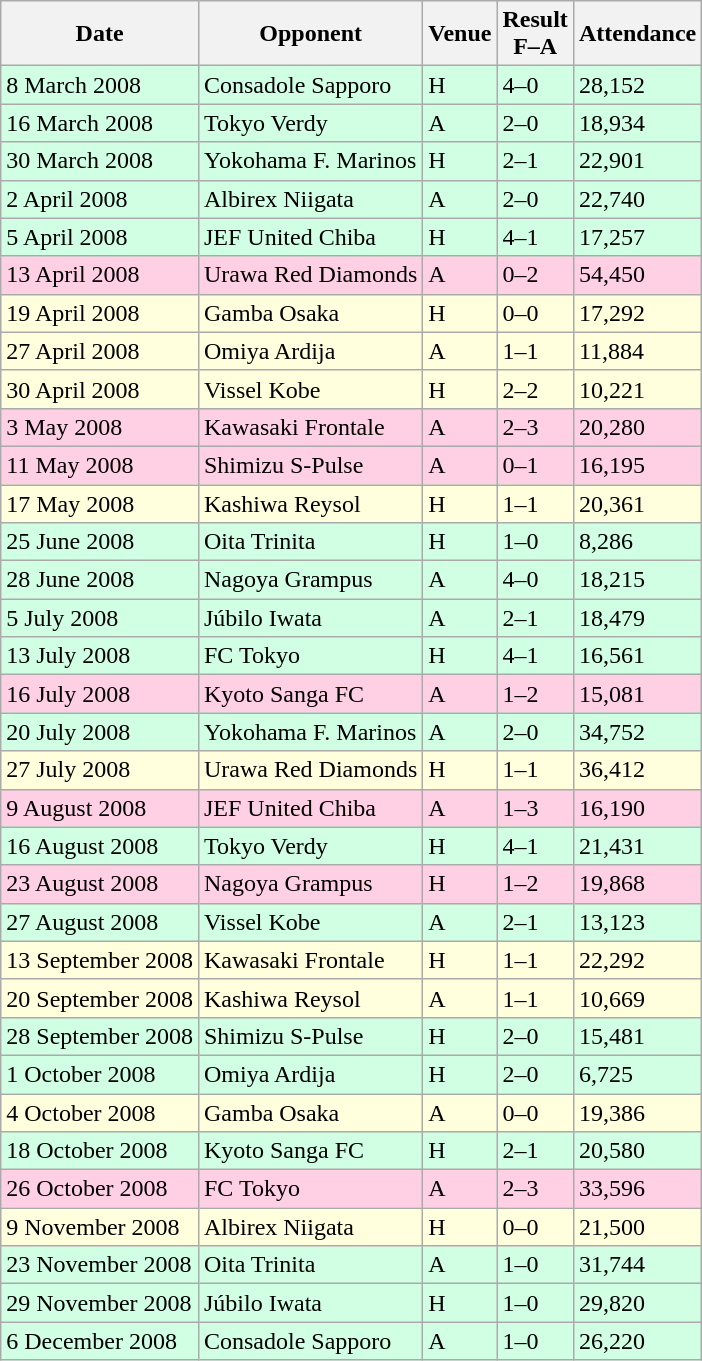<table class="wikitable sortable">
<tr>
<th>Date</th>
<th>Opponent</th>
<th>Venue</th>
<th>Result<br>F–A</th>
<th>Attendance</th>
</tr>
<tr bgcolor="#d0ffe3">
<td>8 March 2008</td>
<td>Consadole Sapporo</td>
<td>H</td>
<td>4–0</td>
<td>28,152</td>
</tr>
<tr bgcolor="#d0ffe3">
<td>16 March 2008</td>
<td>Tokyo Verdy</td>
<td>A</td>
<td>2–0</td>
<td>18,934</td>
</tr>
<tr bgcolor="#d0ffe3">
<td>30 March 2008</td>
<td>Yokohama F. Marinos</td>
<td>H</td>
<td>2–1</td>
<td>22,901</td>
</tr>
<tr bgcolor="#d0ffe3">
<td>2 April 2008</td>
<td>Albirex Niigata</td>
<td>A</td>
<td>2–0</td>
<td>22,740</td>
</tr>
<tr bgcolor="#d0ffe3">
<td>5 April 2008</td>
<td>JEF United Chiba</td>
<td>H</td>
<td>4–1</td>
<td>17,257</td>
</tr>
<tr bgcolor="#ffd0e3">
<td>13 April 2008</td>
<td>Urawa Red Diamonds</td>
<td>A</td>
<td>0–2</td>
<td>54,450</td>
</tr>
<tr bgcolor="ffffdd">
<td>19 April 2008</td>
<td>Gamba Osaka</td>
<td>H</td>
<td>0–0</td>
<td>17,292</td>
</tr>
<tr bgcolor="ffffdd">
<td>27 April 2008</td>
<td>Omiya Ardija</td>
<td>A</td>
<td>1–1</td>
<td>11,884</td>
</tr>
<tr bgcolor="ffffdd">
<td>30 April 2008</td>
<td>Vissel Kobe</td>
<td>H</td>
<td>2–2</td>
<td>10,221</td>
</tr>
<tr bgcolor="#ffd0e3">
<td>3 May 2008</td>
<td>Kawasaki Frontale</td>
<td>A</td>
<td>2–3</td>
<td>20,280</td>
</tr>
<tr bgcolor="#ffd0e3">
<td>11 May 2008</td>
<td>Shimizu S-Pulse</td>
<td>A</td>
<td>0–1</td>
<td>16,195</td>
</tr>
<tr bgcolor="ffffdd">
<td>17 May 2008</td>
<td>Kashiwa Reysol</td>
<td>H</td>
<td>1–1</td>
<td>20,361</td>
</tr>
<tr bgcolor="#d0ffe3">
<td>25 June 2008</td>
<td>Oita Trinita</td>
<td>H</td>
<td>1–0</td>
<td>8,286</td>
</tr>
<tr bgcolor="#d0ffe3">
<td>28 June 2008</td>
<td>Nagoya Grampus</td>
<td>A</td>
<td>4–0</td>
<td>18,215</td>
</tr>
<tr bgcolor="#d0ffe3">
<td>5 July 2008</td>
<td>Júbilo Iwata</td>
<td>A</td>
<td>2–1</td>
<td>18,479</td>
</tr>
<tr bgcolor="#d0ffe3">
<td>13 July 2008</td>
<td>FC Tokyo</td>
<td>H</td>
<td>4–1</td>
<td>16,561</td>
</tr>
<tr bgcolor="#ffd0e3">
<td>16 July 2008</td>
<td>Kyoto Sanga FC</td>
<td>A</td>
<td>1–2</td>
<td>15,081</td>
</tr>
<tr bgcolor="#d0ffe3">
<td>20 July 2008</td>
<td>Yokohama F. Marinos</td>
<td>A</td>
<td>2–0</td>
<td>34,752</td>
</tr>
<tr bgcolor="ffffdd">
<td>27 July 2008</td>
<td>Urawa Red Diamonds</td>
<td>H</td>
<td>1–1</td>
<td>36,412</td>
</tr>
<tr bgcolor="#ffd0e3">
<td>9 August 2008</td>
<td>JEF United Chiba</td>
<td>A</td>
<td>1–3</td>
<td>16,190</td>
</tr>
<tr bgcolor="#d0ffe3">
<td>16 August 2008</td>
<td>Tokyo Verdy</td>
<td>H</td>
<td>4–1</td>
<td>21,431</td>
</tr>
<tr bgcolor="#ffd0e3">
<td>23 August 2008</td>
<td>Nagoya Grampus</td>
<td>H</td>
<td>1–2</td>
<td>19,868</td>
</tr>
<tr bgcolor="#d0ffe3">
<td>27 August 2008</td>
<td>Vissel Kobe</td>
<td>A</td>
<td>2–1</td>
<td>13,123</td>
</tr>
<tr bgcolor="ffffdd">
<td>13 September 2008</td>
<td>Kawasaki Frontale</td>
<td>H</td>
<td>1–1</td>
<td>22,292</td>
</tr>
<tr bgcolor="ffffdd">
<td>20 September 2008</td>
<td>Kashiwa Reysol</td>
<td>A</td>
<td>1–1</td>
<td>10,669</td>
</tr>
<tr bgcolor="#d0ffe3">
<td>28 September 2008</td>
<td>Shimizu S-Pulse</td>
<td>H</td>
<td>2–0</td>
<td>15,481</td>
</tr>
<tr bgcolor="#d0ffe3">
<td>1 October 2008</td>
<td>Omiya Ardija</td>
<td>H</td>
<td>2–0</td>
<td>6,725</td>
</tr>
<tr bgcolor="ffffdd">
<td>4 October 2008</td>
<td>Gamba Osaka</td>
<td>A</td>
<td>0–0</td>
<td>19,386</td>
</tr>
<tr bgcolor="#d0ffe3">
<td>18 October 2008</td>
<td>Kyoto Sanga FC</td>
<td>H</td>
<td>2–1</td>
<td>20,580</td>
</tr>
<tr bgcolor="#ffd0e3">
<td>26 October 2008</td>
<td>FC Tokyo</td>
<td>A</td>
<td>2–3</td>
<td>33,596</td>
</tr>
<tr bgcolor="ffffdd">
<td>9 November 2008</td>
<td>Albirex Niigata</td>
<td>H</td>
<td>0–0</td>
<td>21,500</td>
</tr>
<tr bgcolor="#d0ffe3">
<td>23 November 2008</td>
<td>Oita Trinita</td>
<td>A</td>
<td>1–0</td>
<td>31,744</td>
</tr>
<tr bgcolor="#d0ffe3">
<td>29 November 2008</td>
<td>Júbilo Iwata</td>
<td>H</td>
<td>1–0</td>
<td>29,820</td>
</tr>
<tr bgcolor="#d0ffe3">
<td>6 December 2008</td>
<td>Consadole Sapporo</td>
<td>A</td>
<td>1–0</td>
<td>26,220</td>
</tr>
</table>
